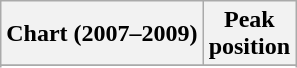<table class="wikitable sortable plainrowheaders" style="text-align:center">
<tr>
<th scope="col">Chart (2007–2009)</th>
<th scope="col">Peak<br>position</th>
</tr>
<tr>
</tr>
<tr>
</tr>
<tr>
</tr>
<tr>
</tr>
</table>
